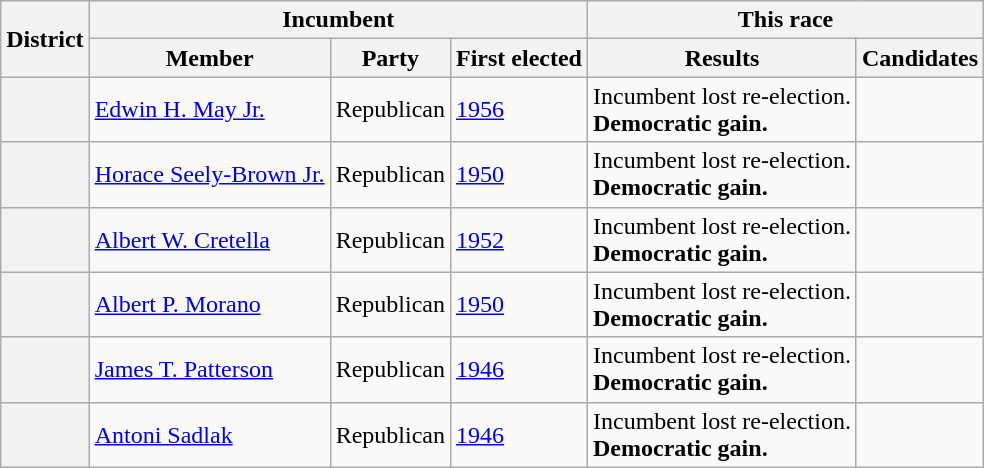<table class=wikitable>
<tr>
<th rowspan=2>District</th>
<th colspan=3>Incumbent</th>
<th colspan=2>This race</th>
</tr>
<tr>
<th>Member</th>
<th>Party</th>
<th>First elected</th>
<th>Results</th>
<th>Candidates</th>
</tr>
<tr>
<th></th>
<td><a href='#'>Edwin H. May Jr.</a></td>
<td>Republican</td>
<td><a href='#'>1956</a></td>
<td>Incumbent lost re-election.<br><strong>Democratic gain.</strong></td>
<td nowrap></td>
</tr>
<tr>
<th></th>
<td><a href='#'>Horace Seely-Brown Jr.</a></td>
<td>Republican</td>
<td><a href='#'>1950</a></td>
<td>Incumbent lost re-election.<br><strong>Democratic gain.</strong></td>
<td nowrap></td>
</tr>
<tr>
<th></th>
<td><a href='#'>Albert W. Cretella</a></td>
<td>Republican</td>
<td><a href='#'>1952</a></td>
<td>Incumbent lost re-election.<br><strong>Democratic gain.</strong></td>
<td nowrap></td>
</tr>
<tr>
<th></th>
<td><a href='#'>Albert P. Morano</a></td>
<td>Republican</td>
<td><a href='#'>1950</a></td>
<td>Incumbent lost re-election.<br><strong>Democratic gain.</strong></td>
<td nowrap></td>
</tr>
<tr>
<th></th>
<td><a href='#'>James T. Patterson</a></td>
<td>Republican</td>
<td><a href='#'>1946</a></td>
<td>Incumbent lost re-election.<br><strong>Democratic gain.</strong></td>
<td nowrap></td>
</tr>
<tr>
<th></th>
<td><a href='#'>Antoni Sadlak</a></td>
<td>Republican</td>
<td><a href='#'>1946</a></td>
<td>Incumbent lost re-election.<br><strong>Democratic gain.</strong></td>
<td nowrap></td>
</tr>
</table>
